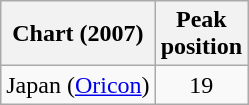<table class="wikitable sortable plainrowheaders">
<tr>
<th scope="col">Chart (2007)</th>
<th scope="col">Peak<br>position</th>
</tr>
<tr>
<td>Japan (<a href='#'>Oricon</a>)</td>
<td style="text-align:center;">19</td>
</tr>
</table>
